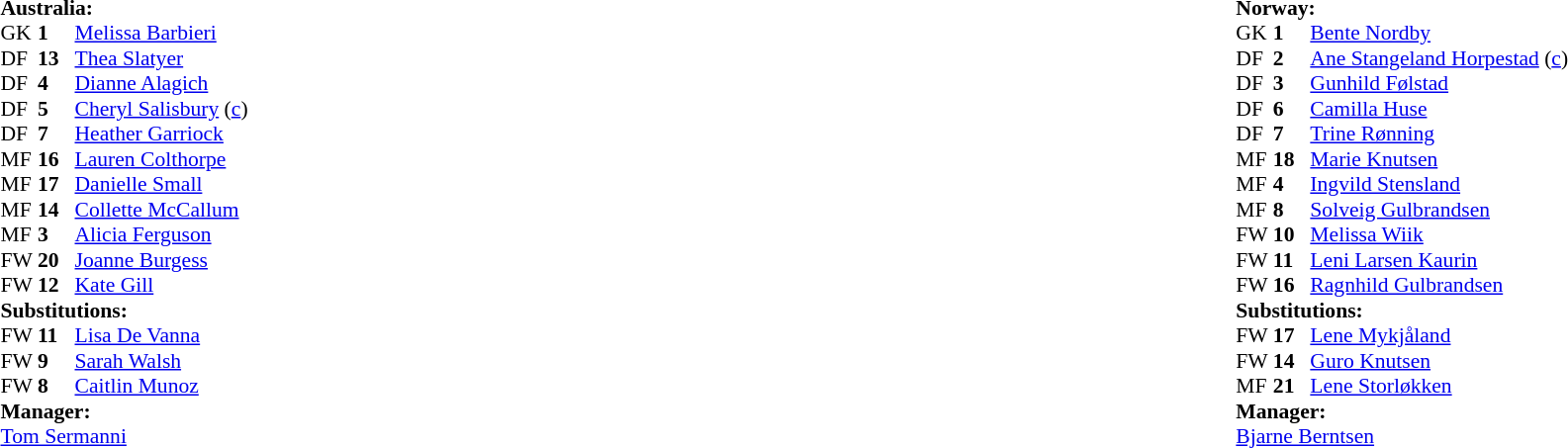<table width="100%">
<tr>
<td valign="top" width="50%"><br><table style="font-size: 90%" cellspacing="0" cellpadding="0">
<tr>
<td colspan=4><br><strong>Australia:</strong></td>
</tr>
<tr>
<th width=25></th>
<th width=25></th>
</tr>
<tr>
<td>GK</td>
<td><strong>1</strong></td>
<td><a href='#'>Melissa Barbieri</a></td>
</tr>
<tr>
<td>DF</td>
<td><strong>13</strong></td>
<td><a href='#'>Thea Slatyer</a></td>
</tr>
<tr>
<td>DF</td>
<td><strong>4</strong></td>
<td><a href='#'>Dianne Alagich</a></td>
</tr>
<tr>
<td>DF</td>
<td><strong>5</strong></td>
<td><a href='#'>Cheryl Salisbury</a> (<a href='#'>c</a>)</td>
</tr>
<tr>
<td>DF</td>
<td><strong>7</strong></td>
<td><a href='#'>Heather Garriock</a></td>
</tr>
<tr>
<td>MF</td>
<td><strong>16</strong></td>
<td><a href='#'>Lauren Colthorpe</a></td>
<td></td>
<td></td>
</tr>
<tr>
<td>MF</td>
<td><strong>17</strong></td>
<td><a href='#'>Danielle Small</a></td>
<td></td>
<td></td>
</tr>
<tr>
<td>MF</td>
<td><strong>14</strong></td>
<td><a href='#'>Collette McCallum</a></td>
</tr>
<tr>
<td>MF</td>
<td><strong>3</strong></td>
<td><a href='#'>Alicia Ferguson</a></td>
</tr>
<tr>
<td>FW</td>
<td><strong>20</strong></td>
<td><a href='#'>Joanne Burgess</a></td>
</tr>
<tr>
<td>FW</td>
<td><strong>12</strong></td>
<td><a href='#'>Kate Gill</a></td>
<td></td>
<td></td>
</tr>
<tr>
<td colspan=3><strong>Substitutions:</strong></td>
</tr>
<tr>
<td>FW</td>
<td><strong>11</strong></td>
<td><a href='#'>Lisa De Vanna</a></td>
<td></td>
<td></td>
</tr>
<tr>
<td>FW</td>
<td><strong>9</strong></td>
<td><a href='#'>Sarah Walsh</a></td>
<td></td>
<td></td>
</tr>
<tr>
<td>FW</td>
<td><strong>8</strong></td>
<td><a href='#'>Caitlin Munoz</a></td>
<td></td>
<td></td>
</tr>
<tr>
<td colspan=3><strong>Manager:</strong></td>
</tr>
<tr>
<td colspan=3> <a href='#'>Tom Sermanni</a></td>
</tr>
</table>
</td>
<td valign="top" width="50%"><br><table style="font-size: 90%" cellspacing="0" cellpadding="0" align="center">
<tr>
<td colspan=4><br><strong>Norway:</strong></td>
</tr>
<tr>
<th width="25"></th>
<th width="25"></th>
</tr>
<tr>
<td>GK</td>
<td><strong>1</strong></td>
<td><a href='#'>Bente Nordby</a></td>
</tr>
<tr>
<td>DF</td>
<td><strong>2</strong></td>
<td><a href='#'>Ane Stangeland Horpestad</a> (<a href='#'>c</a>)</td>
</tr>
<tr>
<td>DF</td>
<td><strong>3</strong></td>
<td><a href='#'>Gunhild Følstad</a></td>
</tr>
<tr>
<td>DF</td>
<td><strong>6</strong></td>
<td><a href='#'>Camilla Huse</a></td>
</tr>
<tr>
<td>DF</td>
<td><strong>7</strong></td>
<td><a href='#'>Trine Rønning</a></td>
</tr>
<tr>
<td>MF</td>
<td><strong>18</strong></td>
<td><a href='#'>Marie Knutsen</a></td>
</tr>
<tr>
<td>MF</td>
<td><strong>4</strong></td>
<td><a href='#'>Ingvild Stensland</a></td>
</tr>
<tr>
<td>MF</td>
<td><strong>8</strong></td>
<td><a href='#'>Solveig Gulbrandsen</a></td>
<td></td>
<td></td>
</tr>
<tr>
<td>FW</td>
<td><strong>10</strong></td>
<td><a href='#'>Melissa Wiik</a></td>
<td></td>
<td></td>
</tr>
<tr>
<td>FW</td>
<td><strong>11</strong></td>
<td><a href='#'>Leni Larsen Kaurin</a></td>
<td></td>
<td></td>
</tr>
<tr>
<td>FW</td>
<td><strong>16</strong></td>
<td><a href='#'>Ragnhild Gulbrandsen</a></td>
</tr>
<tr>
<td colspan=3><strong>Substitutions:</strong></td>
</tr>
<tr>
<td>FW</td>
<td><strong>17</strong></td>
<td><a href='#'>Lene Mykjåland</a></td>
<td></td>
<td></td>
</tr>
<tr>
<td>FW</td>
<td><strong>14</strong></td>
<td><a href='#'>Guro Knutsen</a></td>
<td></td>
<td></td>
</tr>
<tr>
<td>MF</td>
<td><strong>21</strong></td>
<td><a href='#'>Lene Storløkken</a></td>
<td></td>
<td></td>
</tr>
<tr>
<td colspan=3><strong>Manager:</strong></td>
</tr>
<tr>
<td colspan=3> <a href='#'>Bjarne Berntsen</a></td>
</tr>
</table>
</td>
</tr>
</table>
